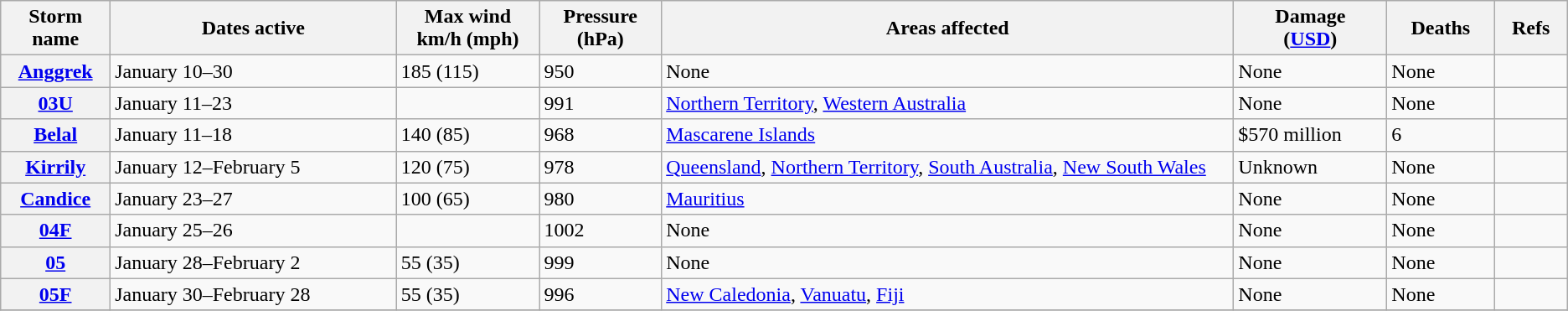<table class="wikitable">
<tr>
<th width="2%">Storm name</th>
<th width="10%">Dates active</th>
<th width="5%">Max wind<br>km/h (mph)</th>
<th width="3%">Pressure<br>(hPa)</th>
<th width="20%">Areas affected</th>
<th width="5%">Damage<br>(<a href='#'>USD</a>)</th>
<th width="3%">Deaths</th>
<th width="2%">Refs</th>
</tr>
<tr>
<th><a href='#'>Anggrek</a></th>
<td>January 10–30</td>
<td>185 (115)</td>
<td>950</td>
<td>None</td>
<td>None</td>
<td>None</td>
<td></td>
</tr>
<tr>
<th><a href='#'>03U</a></th>
<td>January 11–23</td>
<td></td>
<td>991</td>
<td><a href='#'>Northern Territory</a>, <a href='#'>Western Australia</a></td>
<td>None</td>
<td>None</td>
<td></td>
</tr>
<tr>
<th><a href='#'>Belal</a></th>
<td>January 11–18</td>
<td>140 (85)</td>
<td>968</td>
<td><a href='#'>Mascarene Islands</a></td>
<td>$570 million</td>
<td>6</td>
<td></td>
</tr>
<tr>
<th><a href='#'>Kirrily</a></th>
<td>January 12–February 5</td>
<td>120 (75)</td>
<td>978</td>
<td><a href='#'>Queensland</a>, <a href='#'>Northern Territory</a>, <a href='#'>South Australia</a>, <a href='#'>New South Wales</a></td>
<td>Unknown</td>
<td>None</td>
<td></td>
</tr>
<tr>
<th><a href='#'>Candice</a></th>
<td>January 23–27</td>
<td>100 (65)</td>
<td>980</td>
<td><a href='#'>Mauritius</a></td>
<td>None</td>
<td>None</td>
<td></td>
</tr>
<tr>
<th><a href='#'>04F</a></th>
<td>January 25–26</td>
<td></td>
<td>1002</td>
<td>None</td>
<td>None</td>
<td>None</td>
<td></td>
</tr>
<tr>
<th><a href='#'>05</a></th>
<td>January 28–February 2</td>
<td>55 (35)</td>
<td>999</td>
<td>None</td>
<td>None</td>
<td>None</td>
<td></td>
</tr>
<tr>
<th><a href='#'>05F</a></th>
<td>January 30–February 28</td>
<td>55 (35)</td>
<td>996</td>
<td><a href='#'>New Caledonia</a>, <a href='#'>Vanuatu</a>, <a href='#'>Fiji</a></td>
<td>None</td>
<td>None</td>
<td></td>
</tr>
<tr>
</tr>
</table>
